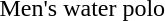<table>
<tr>
<td>Men's water polo</td>
<td></td>
<td></td>
<td></td>
</tr>
</table>
